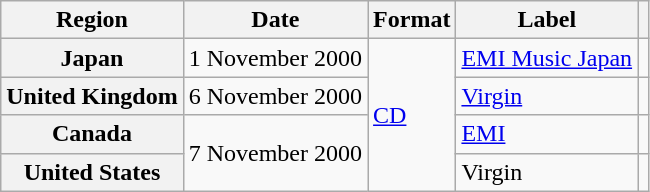<table class="wikitable plainrowheaders">
<tr>
<th scope="col">Region</th>
<th scope="col">Date</th>
<th scope="col">Format</th>
<th scope="col">Label</th>
<th scope="col"></th>
</tr>
<tr>
<th scope="row">Japan</th>
<td>1 November 2000</td>
<td rowspan="4"><a href='#'>CD</a></td>
<td><a href='#'>EMI Music Japan</a></td>
<td align="center"></td>
</tr>
<tr>
<th scope="row">United Kingdom</th>
<td>6 November 2000</td>
<td><a href='#'>Virgin</a></td>
<td align="center"></td>
</tr>
<tr>
<th scope="row">Canada</th>
<td rowspan="2">7 November 2000</td>
<td><a href='#'>EMI</a></td>
<td align="center"></td>
</tr>
<tr>
<th scope="row">United States</th>
<td>Virgin</td>
<td align="center"></td>
</tr>
</table>
